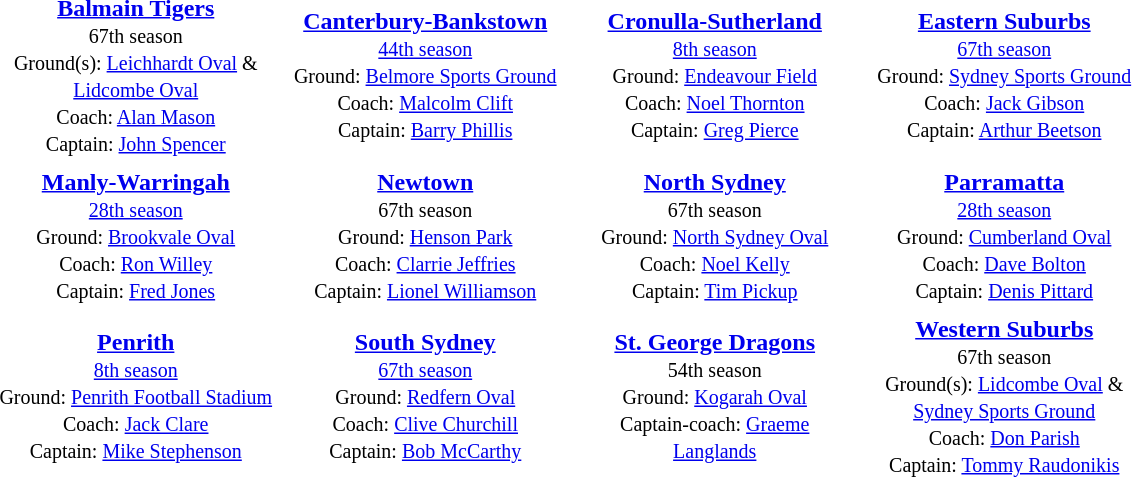<table align="center" class="toccolours" style="text-valign: center;" cellpadding=3 cellspacing=2>
<tr>
<th width=185></th>
<th width=185></th>
<th width=185></th>
<th width=185></th>
</tr>
<tr>
<td align="center"><strong><a href='#'>Balmain Tigers</a></strong><br><small>67th season<br>Ground(s): <a href='#'>Leichhardt Oval</a> &<br><a href='#'>Lidcombe Oval</a><br>
Coach: <a href='#'>Alan Mason</a><br>Captain: <a href='#'>John Spencer</a></small></td>
<td align="center"><strong><a href='#'>Canterbury-Bankstown</a></strong><br><small><a href='#'>44th season</a><br>Ground: <a href='#'>Belmore Sports Ground</a><br>
Coach: <a href='#'>Malcolm Clift</a><br>Captain: <a href='#'>Barry Phillis</a></small></td>
<td align="center"><strong><a href='#'>Cronulla-Sutherland</a></strong><br><small><a href='#'>8th season</a><br>Ground: <a href='#'>Endeavour Field</a><br>
Coach: <a href='#'>Noel Thornton</a><br>Captain: <a href='#'>Greg Pierce</a></small></td>
<td align="center"><strong><a href='#'>Eastern Suburbs</a></strong><br><small><a href='#'>67th season</a><br>Ground: <a href='#'>Sydney Sports Ground</a><br>
Coach: <a href='#'>Jack Gibson</a><br>Captain: <a href='#'>Arthur Beetson</a> </small></td>
</tr>
<tr>
<td align="center"><strong><a href='#'>Manly-Warringah</a></strong><br><small><a href='#'>28th season</a><br>Ground: <a href='#'>Brookvale Oval</a><br>
Coach: <a href='#'>Ron Willey</a><br>Captain: <a href='#'>Fred Jones</a></small></td>
<td align="center"><strong><a href='#'>Newtown</a></strong><br><small>67th season<br>Ground: <a href='#'>Henson Park</a><br>
Coach: <a href='#'>Clarrie Jeffries</a><br>Captain: <a href='#'>Lionel Williamson</a></small></td>
<td align="center"><strong><a href='#'>North Sydney</a></strong><br><small>67th season<br>Ground: <a href='#'>North Sydney Oval</a><br>
Coach: <a href='#'>Noel Kelly</a><br>Captain: <a href='#'>Tim Pickup</a></small></td>
<td align="center"><strong><a href='#'>Parramatta</a></strong><br><small><a href='#'>28th season</a><br>Ground: <a href='#'>Cumberland Oval</a><br>
Coach: <a href='#'>Dave Bolton</a><br>Captain: <a href='#'>Denis Pittard</a></small></td>
</tr>
<tr>
<td align="center"><strong><a href='#'>Penrith</a></strong><br><small><a href='#'>8th season</a><br>Ground: <a href='#'>Penrith Football Stadium</a><br>
Coach: <a href='#'>Jack Clare</a><br>Captain: <a href='#'>Mike Stephenson</a></small></td>
<td align="center"><strong><a href='#'>South Sydney</a></strong><br><small><a href='#'>67th season</a><br>Ground: <a href='#'>Redfern Oval</a><br>
Coach: <a href='#'>Clive Churchill</a><br>Captain: <a href='#'>Bob McCarthy</a> </small></td>
<td align="center"><strong><a href='#'>St. George Dragons</a></strong><br><small>54th season<br>Ground: <a href='#'>Kogarah Oval</a><br>
Captain-coach: <a href='#'>Graeme Langlands</a> </small></td>
<td align="center"><strong><a href='#'>Western Suburbs</a></strong><br><small>67th season<br>Ground(s): <a href='#'>Lidcombe Oval</a> &<br><a href='#'>Sydney Sports Ground</a><br>
Coach: <a href='#'>Don Parish</a><br>Captain: <a href='#'>Tommy Raudonikis</a></small></td>
</tr>
</table>
